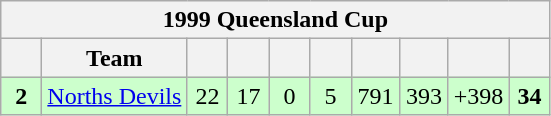<table class="wikitable" style="text-align:center;">
<tr>
<th colspan="11">1999 Queensland Cup</th>
</tr>
<tr>
<th width="20"></th>
<th>Team</th>
<th width="20"></th>
<th width="20"></th>
<th width="20"></th>
<th width="20"></th>
<th width="25"></th>
<th width="25"></th>
<th width="30"></th>
<th width="20"></th>
</tr>
<tr style="background: #ccffcc;">
<td><strong>2</strong></td>
<td style="text-align:left;"> <a href='#'>Norths Devils</a></td>
<td>22</td>
<td>17</td>
<td>0</td>
<td>5</td>
<td>791</td>
<td>393</td>
<td>+398</td>
<td><strong>34</strong></td>
</tr>
</table>
